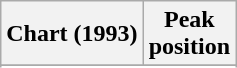<table class="wikitable sortable plainrowheaders" style="text-align:center">
<tr>
<th scope="col">Chart (1993)</th>
<th scope="col">Peak<br>position</th>
</tr>
<tr>
</tr>
<tr>
</tr>
</table>
